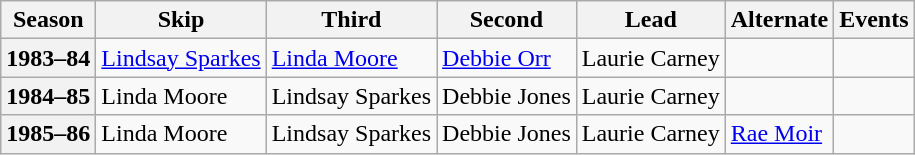<table class="wikitable">
<tr>
<th scope="col">Season</th>
<th scope="col">Skip</th>
<th scope="col">Third</th>
<th scope="col">Second</th>
<th scope="col">Lead</th>
<th scope="col">Alternate</th>
<th scope="col">Events</th>
</tr>
<tr>
<th scope="row">1983–84</th>
<td><a href='#'>Lindsay Sparkes</a></td>
<td><a href='#'>Linda Moore</a></td>
<td><a href='#'>Debbie Orr</a></td>
<td>Laurie Carney</td>
<td></td>
<td> </td>
</tr>
<tr>
<th scope="row">1984–85</th>
<td>Linda Moore</td>
<td>Lindsay Sparkes</td>
<td>Debbie Jones</td>
<td>Laurie Carney</td>
<td></td>
<td> <br> </td>
</tr>
<tr>
<th scope="row">1985–86</th>
<td>Linda Moore</td>
<td>Lindsay Sparkes</td>
<td>Debbie Jones</td>
<td>Laurie Carney</td>
<td><a href='#'>Rae Moir</a></td>
<td> </td>
</tr>
</table>
